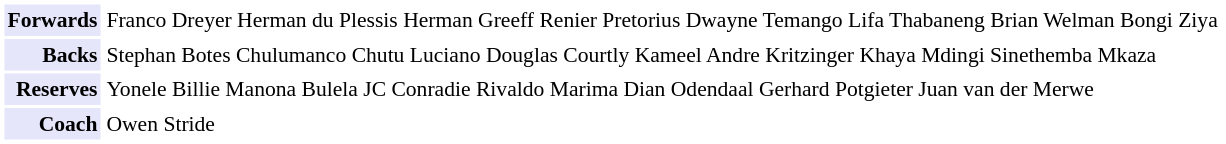<table cellpadding="2" style="border: 1px solid white; font-size:90%;">
<tr>
<td colspan="2" align="right" bgcolor="lavender"><strong>Forwards</strong></td>
<td align="left">Franco Dreyer Herman du Plessis Herman Greeff Renier Pretorius Dwayne Temango Lifa Thabaneng Brian Welman Bongi Ziya</td>
</tr>
<tr>
<td colspan="2" align="right" bgcolor="lavender"><strong>Backs</strong></td>
<td align="left">Stephan Botes Chulumanco Chutu Luciano Douglas Courtly Kameel Andre Kritzinger Khaya Mdingi Sinethemba Mkaza</td>
</tr>
<tr>
<td colspan="2" align="right" bgcolor="lavender"><strong>Reserves</strong></td>
<td align="left">Yonele Billie Manona Bulela JC Conradie Rivaldo Marima Dian Odendaal Gerhard Potgieter Juan van der Merwe</td>
</tr>
<tr>
<td colspan="2" align="right" bgcolor="lavender"><strong>Coach</strong></td>
<td align="left">Owen Stride</td>
</tr>
</table>
